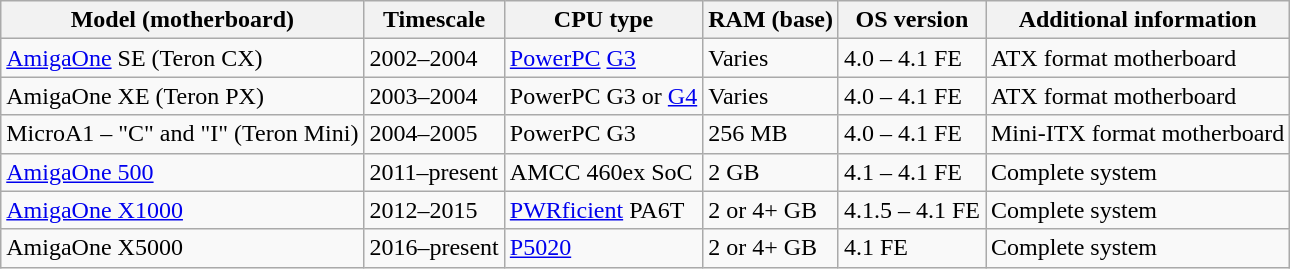<table class="wikitable">
<tr>
<th>Model (motherboard)</th>
<th>Timescale</th>
<th>CPU type</th>
<th>RAM (base)</th>
<th>OS version</th>
<th>Additional information</th>
</tr>
<tr>
<td><a href='#'>AmigaOne</a> SE (Teron CX)</td>
<td>2002–2004</td>
<td><a href='#'>PowerPC</a> <a href='#'>G3</a></td>
<td>Varies</td>
<td>4.0 – 4.1 FE</td>
<td>ATX format motherboard</td>
</tr>
<tr>
<td>AmigaOne XE (Teron PX)</td>
<td>2003–2004</td>
<td>PowerPC G3 or <a href='#'>G4</a></td>
<td>Varies</td>
<td>4.0 – 4.1 FE</td>
<td>ATX format motherboard</td>
</tr>
<tr>
<td>MicroA1 – "C" and "I" (Teron Mini)</td>
<td>2004–2005</td>
<td>PowerPC G3</td>
<td>256 MB</td>
<td>4.0 – 4.1 FE</td>
<td>Mini-ITX format motherboard</td>
</tr>
<tr>
<td><a href='#'>AmigaOne 500</a></td>
<td>2011–present</td>
<td>AMCC 460ex SoC</td>
<td>2 GB</td>
<td>4.1 – 4.1 FE</td>
<td>Complete system</td>
</tr>
<tr>
<td><a href='#'>AmigaOne X1000</a></td>
<td>2012–2015</td>
<td><a href='#'>PWRficient</a> PA6T</td>
<td>2 or 4+ GB</td>
<td>4.1.5 – 4.1 FE</td>
<td>Complete system</td>
</tr>
<tr>
<td>AmigaOne X5000</td>
<td>2016–present</td>
<td><a href='#'>P5020</a></td>
<td>2 or 4+ GB</td>
<td>4.1 FE</td>
<td>Complete system</td>
</tr>
</table>
